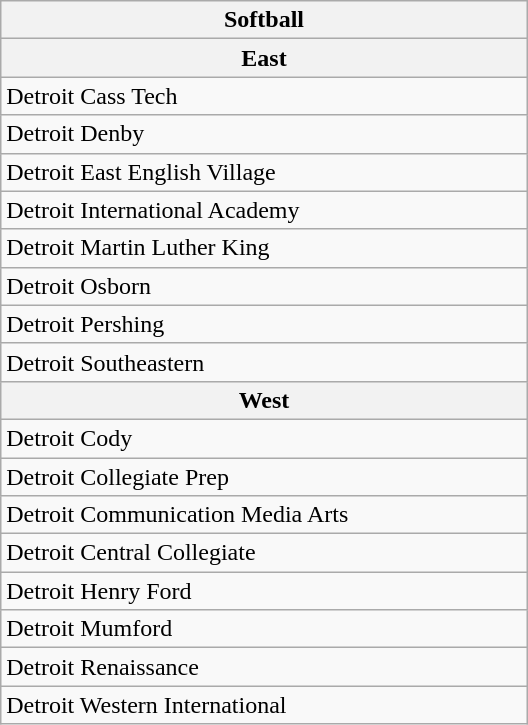<table class="wikitable collapsible collapsed" style="width:22em">
<tr>
<th align=center>Softball</th>
</tr>
<tr>
<th>East</th>
</tr>
<tr>
<td>Detroit Cass Tech</td>
</tr>
<tr>
<td>Detroit Denby</td>
</tr>
<tr>
<td>Detroit East English Village</td>
</tr>
<tr>
<td>Detroit International Academy</td>
</tr>
<tr>
<td>Detroit Martin Luther King</td>
</tr>
<tr>
<td>Detroit Osborn</td>
</tr>
<tr>
<td>Detroit Pershing</td>
</tr>
<tr>
<td>Detroit Southeastern</td>
</tr>
<tr>
<th>West</th>
</tr>
<tr>
<td>Detroit Cody</td>
</tr>
<tr>
<td>Detroit Collegiate Prep</td>
</tr>
<tr>
<td>Detroit Communication Media Arts</td>
</tr>
<tr>
<td>Detroit Central Collegiate</td>
</tr>
<tr>
<td>Detroit Henry Ford</td>
</tr>
<tr>
<td>Detroit Mumford</td>
</tr>
<tr>
<td>Detroit Renaissance</td>
</tr>
<tr>
<td>Detroit Western International</td>
</tr>
</table>
